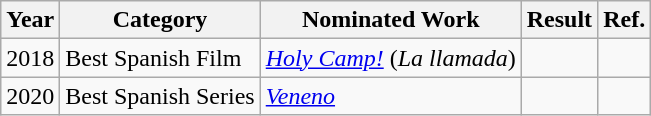<table class="wikitable">
<tr>
<th>Year</th>
<th>Category</th>
<th>Nominated Work</th>
<th>Result</th>
<th>Ref.</th>
</tr>
<tr>
<td>2018</td>
<td>Best Spanish Film</td>
<td><em><a href='#'>Holy Camp!</a></em> (<em>La llamada</em>)</td>
<td></td>
<td></td>
</tr>
<tr>
<td>2020</td>
<td>Best Spanish Series</td>
<td><em><a href='#'>Veneno</a></em></td>
<td></td>
<td></td>
</tr>
</table>
